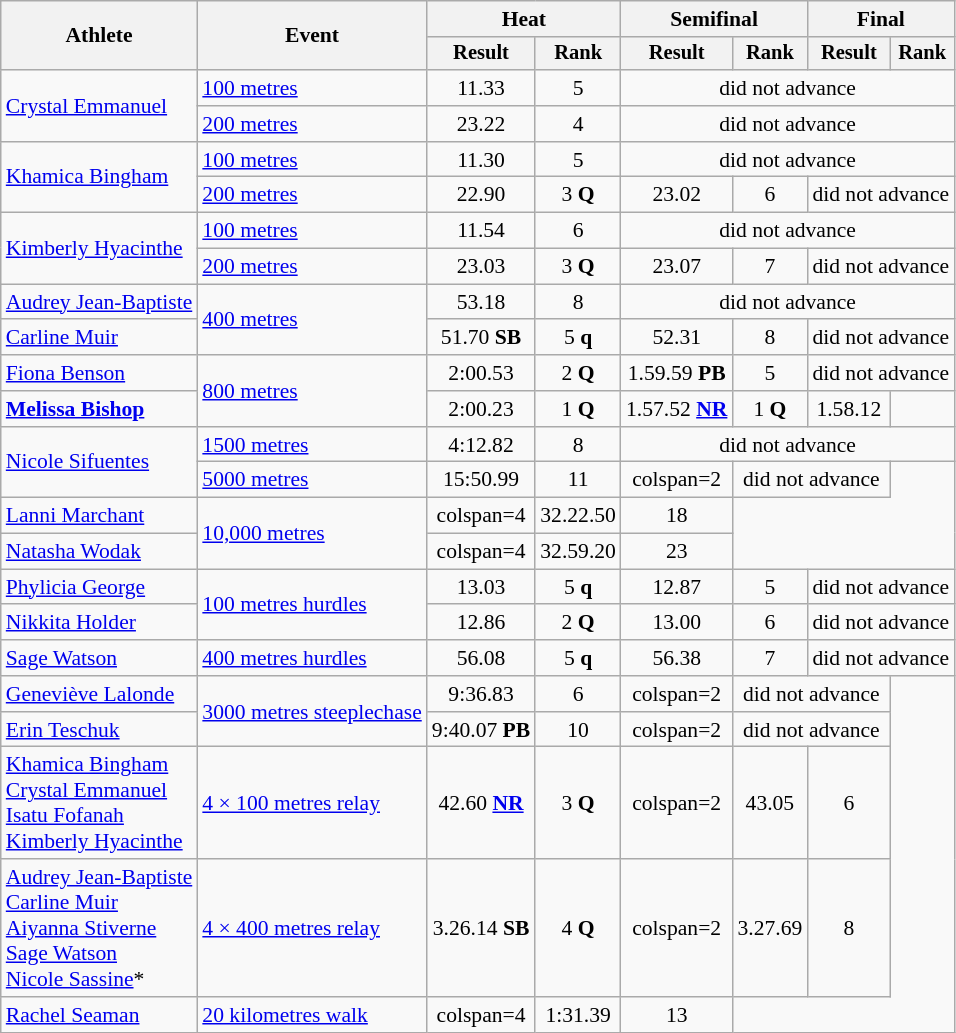<table class="wikitable" style="font-size:90%">
<tr>
<th rowspan="2">Athlete</th>
<th rowspan="2">Event</th>
<th colspan="2">Heat</th>
<th colspan="2">Semifinal</th>
<th colspan="2">Final</th>
</tr>
<tr style="font-size:95%">
<th>Result</th>
<th>Rank</th>
<th>Result</th>
<th>Rank</th>
<th>Result</th>
<th>Rank</th>
</tr>
<tr style=text-align:center>
<td style=text-align:left rowspan=2><a href='#'>Crystal Emmanuel</a></td>
<td style=text-align:left><a href='#'>100 metres</a></td>
<td>11.33</td>
<td>5</td>
<td colspan=4>did not advance</td>
</tr>
<tr style=text-align:center>
<td style=text-align:left><a href='#'>200 metres</a></td>
<td>23.22</td>
<td>4</td>
<td colspan=4>did not advance</td>
</tr>
<tr style=text-align:center>
<td style=text-align:left rowspan=2><a href='#'>Khamica Bingham</a></td>
<td style=text-align:left><a href='#'>100 metres</a></td>
<td>11.30</td>
<td>5</td>
<td colspan=4>did not advance</td>
</tr>
<tr style=text-align:center>
<td style=text-align:left><a href='#'>200 metres</a></td>
<td>22.90</td>
<td>3 <strong>Q</strong></td>
<td>23.02</td>
<td>6</td>
<td colspan=2>did not advance</td>
</tr>
<tr style=text-align:center>
<td style=text-align:left rowspan=2><a href='#'>Kimberly Hyacinthe</a></td>
<td style=text-align:left><a href='#'>100 metres</a></td>
<td>11.54</td>
<td>6</td>
<td colspan=4>did not advance</td>
</tr>
<tr style=text-align:center>
<td style=text-align:left><a href='#'>200 metres</a></td>
<td>23.03</td>
<td>3 <strong>Q</strong></td>
<td>23.07</td>
<td>7</td>
<td colspan=2>did not advance</td>
</tr>
<tr style=text-align:center>
<td style=text-align:left><a href='#'>Audrey Jean-Baptiste</a></td>
<td style=text-align:left rowspan=2><a href='#'>400 metres</a></td>
<td>53.18</td>
<td>8</td>
<td colspan=4>did not advance</td>
</tr>
<tr style=text-align:center>
<td style=text-align:left><a href='#'>Carline Muir</a></td>
<td>51.70 <strong>SB</strong></td>
<td>5 <strong>q</strong></td>
<td>52.31</td>
<td>8</td>
<td colspan=2>did not advance</td>
</tr>
<tr style=text-align:center>
<td style=text-align:left><a href='#'>Fiona Benson</a></td>
<td style=text-align:left rowspan=2><a href='#'>800 metres</a></td>
<td>2:00.53</td>
<td>2 <strong>Q</strong></td>
<td>1.59.59 <strong>PB</strong></td>
<td>5</td>
<td colspan=4>did not advance</td>
</tr>
<tr style=text-align:center>
<td style=text-align:left><strong><a href='#'>Melissa Bishop</a></strong></td>
<td>2:00.23</td>
<td>1 <strong>Q</strong></td>
<td>1.57.52 <strong><a href='#'>NR</a></strong></td>
<td>1 <strong>Q</strong></td>
<td>1.58.12</td>
<td></td>
</tr>
<tr style=text-align:center>
<td style=text-align:left rowspan=2><a href='#'>Nicole Sifuentes</a></td>
<td style=text-align:left><a href='#'>1500 metres</a></td>
<td>4:12.82</td>
<td>8</td>
<td colspan=4>did not advance</td>
</tr>
<tr style=text-align:center>
<td style=text-align:left><a href='#'>5000 metres</a></td>
<td>15:50.99</td>
<td>11</td>
<td>colspan=2 </td>
<td colspan=2>did not advance</td>
</tr>
<tr style=text-align:center>
<td style=text-align:left><a href='#'>Lanni Marchant</a></td>
<td style=text-align:left rowspan=2><a href='#'>10,000 metres</a></td>
<td>colspan=4 </td>
<td>32.22.50</td>
<td>18</td>
</tr>
<tr style=text-align:center>
<td style=text-align:left><a href='#'>Natasha Wodak</a></td>
<td>colspan=4 </td>
<td>32.59.20</td>
<td>23</td>
</tr>
<tr style=text-align:center>
<td style=text-align:left><a href='#'>Phylicia George</a></td>
<td style=text-align:left rowspan=2><a href='#'>100 metres hurdles</a></td>
<td>13.03</td>
<td>5 <strong>q</strong></td>
<td>12.87</td>
<td>5</td>
<td colspan=2>did not advance</td>
</tr>
<tr style=text-align:center>
<td style=text-align:left><a href='#'>Nikkita Holder</a></td>
<td>12.86</td>
<td>2 <strong>Q</strong></td>
<td>13.00</td>
<td>6</td>
<td colspan=2>did not advance</td>
</tr>
<tr style=text-align:center>
<td style=text-align:left><a href='#'>Sage Watson</a></td>
<td style=text-align:left><a href='#'>400 metres hurdles</a></td>
<td>56.08</td>
<td>5 <strong>q</strong></td>
<td>56.38</td>
<td>7</td>
<td colspan=2>did not advance</td>
</tr>
<tr style=text-align:center>
<td style=text-align:left><a href='#'>Geneviève Lalonde</a></td>
<td style=text-align:left rowspan=2><a href='#'>3000 metres steeplechase</a></td>
<td>9:36.83</td>
<td>6</td>
<td>colspan=2 </td>
<td colspan=2>did not advance</td>
</tr>
<tr style=text-align:center>
<td style=text-align:left><a href='#'>Erin Teschuk</a></td>
<td>9:40.07 <strong>PB</strong></td>
<td>10</td>
<td>colspan=2 </td>
<td colspan=2>did not advance</td>
</tr>
<tr style=text-align:center>
<td style=text-align:left><a href='#'>Khamica Bingham</a><br><a href='#'>Crystal Emmanuel</a><br><a href='#'>Isatu Fofanah</a><br><a href='#'>Kimberly Hyacinthe</a></td>
<td style=text-align:left><a href='#'>4 × 100 metres relay</a></td>
<td>42.60 <strong><a href='#'>NR</a></strong></td>
<td>3 <strong>Q</strong></td>
<td>colspan=2 </td>
<td>43.05</td>
<td>6</td>
</tr>
<tr style=text-align:center>
<td style=text-align:left><a href='#'>Audrey Jean-Baptiste</a><br><a href='#'>Carline Muir</a><br><a href='#'>Aiyanna Stiverne</a><br><a href='#'>Sage Watson</a><br><a href='#'>Nicole Sassine</a>*</td>
<td style=text-align:left><a href='#'>4 × 400 metres relay</a></td>
<td>3.26.14 <strong>SB</strong></td>
<td>4 <strong>Q</strong></td>
<td>colspan=2 </td>
<td>3.27.69</td>
<td>8</td>
</tr>
<tr style=text-align:center>
<td style=text-align:left><a href='#'>Rachel Seaman</a></td>
<td style=text-align:left><a href='#'>20 kilometres walk</a></td>
<td>colspan=4 </td>
<td>1:31.39</td>
<td>13</td>
</tr>
</table>
